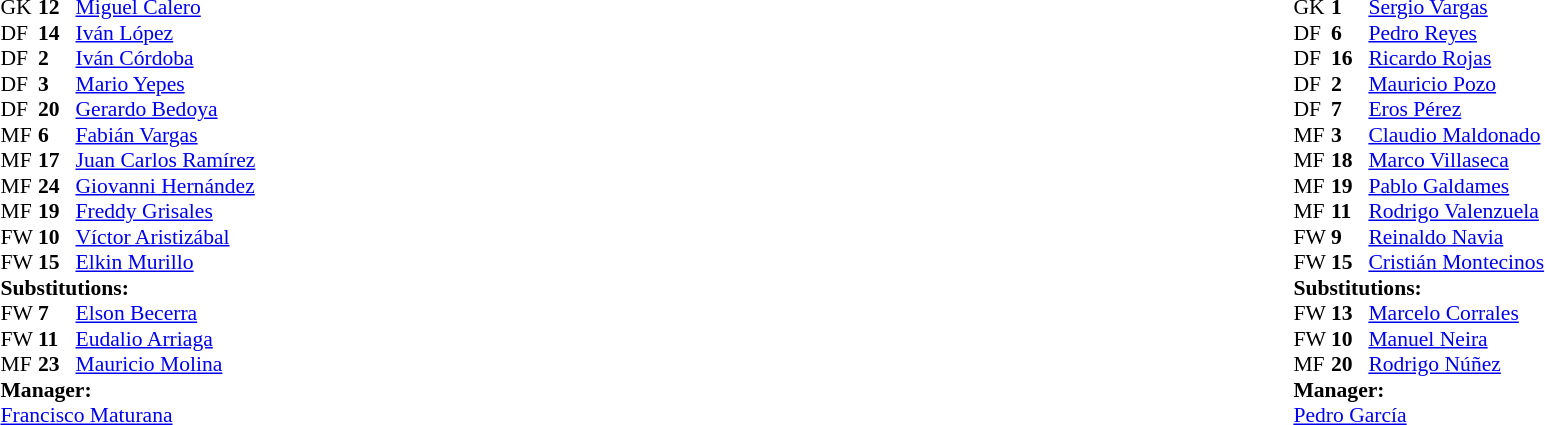<table width="100%">
<tr>
<td valign="top" width="50%"><br><table style="font-size: 90%" cellspacing="0" cellpadding="0">
<tr>
<th width=25></th>
<th width=25></th>
</tr>
<tr>
<td>GK</td>
<td><strong>12</strong></td>
<td><a href='#'>Miguel Calero</a></td>
</tr>
<tr>
<td>DF</td>
<td><strong>14</strong></td>
<td><a href='#'>Iván López</a></td>
</tr>
<tr>
<td>DF</td>
<td><strong>2</strong></td>
<td><a href='#'>Iván Córdoba</a></td>
<td></td>
</tr>
<tr>
<td>DF</td>
<td><strong>3</strong></td>
<td><a href='#'>Mario Yepes</a></td>
</tr>
<tr>
<td>DF</td>
<td><strong>20</strong></td>
<td><a href='#'>Gerardo Bedoya</a></td>
</tr>
<tr>
<td>MF</td>
<td><strong>6</strong></td>
<td><a href='#'>Fabián Vargas</a></td>
<td></td>
<td></td>
</tr>
<tr>
<td>MF</td>
<td><strong>17</strong></td>
<td><a href='#'>Juan Carlos Ramírez</a></td>
</tr>
<tr>
<td>MF</td>
<td><strong>24</strong></td>
<td><a href='#'>Giovanni Hernández</a></td>
<td></td>
<td></td>
</tr>
<tr>
<td>MF</td>
<td><strong>19</strong></td>
<td><a href='#'>Freddy Grisales</a></td>
</tr>
<tr>
<td>FW</td>
<td><strong>10</strong></td>
<td><a href='#'>Víctor Aristizábal</a></td>
<td></td>
<td></td>
</tr>
<tr>
<td>FW</td>
<td><strong>15</strong></td>
<td><a href='#'>Elkin Murillo</a></td>
<td></td>
</tr>
<tr>
<td colspan=3><strong>Substitutions:</strong></td>
</tr>
<tr>
<td>FW</td>
<td><strong>7</strong></td>
<td><a href='#'>Elson Becerra</a></td>
<td></td>
<td></td>
</tr>
<tr>
<td>FW</td>
<td><strong>11</strong></td>
<td><a href='#'>Eudalio Arriaga</a></td>
<td></td>
<td></td>
</tr>
<tr>
<td>MF</td>
<td><strong>23</strong></td>
<td><a href='#'>Mauricio Molina</a></td>
<td></td>
<td></td>
</tr>
<tr>
<td colspan=3><strong>Manager:</strong></td>
</tr>
<tr>
<td colspan="4"><a href='#'>Francisco Maturana</a></td>
</tr>
</table>
</td>
<td valign="top"></td>
<td valign="top" width="50%"><br><table style="font-size: 90%" cellspacing="0" cellpadding="0" align="center">
<tr>
<th width=25></th>
<th width=25></th>
</tr>
<tr>
<td>GK</td>
<td><strong>1</strong></td>
<td><a href='#'>Sergio Vargas</a></td>
</tr>
<tr>
<td>DF</td>
<td><strong>6</strong></td>
<td><a href='#'>Pedro Reyes</a></td>
</tr>
<tr>
<td>DF</td>
<td><strong>16</strong></td>
<td><a href='#'>Ricardo Rojas</a></td>
</tr>
<tr>
<td>DF</td>
<td><strong>2</strong></td>
<td><a href='#'>Mauricio Pozo</a></td>
<td></td>
</tr>
<tr>
<td>DF</td>
<td><strong>7</strong></td>
<td><a href='#'>Eros Pérez</a></td>
</tr>
<tr>
<td>MF</td>
<td><strong>3</strong></td>
<td><a href='#'>Claudio Maldonado</a></td>
</tr>
<tr>
<td>MF</td>
<td><strong>18</strong></td>
<td><a href='#'>Marco Villaseca</a></td>
</tr>
<tr>
<td>MF</td>
<td><strong>19</strong></td>
<td><a href='#'>Pablo Galdames</a></td>
<td></td>
</tr>
<tr>
<td>MF</td>
<td><strong>11</strong></td>
<td><a href='#'>Rodrigo Valenzuela</a></td>
<td></td>
<td></td>
</tr>
<tr>
<td>FW</td>
<td><strong>9</strong></td>
<td><a href='#'>Reinaldo Navia</a></td>
<td></td>
<td></td>
</tr>
<tr>
<td>FW</td>
<td><strong>15</strong></td>
<td><a href='#'>Cristián Montecinos</a></td>
</tr>
<tr>
<td colspan=3><strong>Substitutions:</strong></td>
</tr>
<tr>
<td>FW</td>
<td><strong>13</strong></td>
<td><a href='#'>Marcelo Corrales</a></td>
<td></td>
<td></td>
</tr>
<tr>
<td>FW</td>
<td><strong>10</strong></td>
<td><a href='#'>Manuel Neira</a></td>
<td></td>
<td></td>
</tr>
<tr>
<td>MF</td>
<td><strong>20</strong></td>
<td><a href='#'>Rodrigo Núñez</a></td>
<td></td>
<td></td>
</tr>
<tr>
<td colspan=3><strong>Manager:</strong></td>
</tr>
<tr>
<td colspan=3><a href='#'>Pedro García</a></td>
</tr>
</table>
</td>
</tr>
</table>
